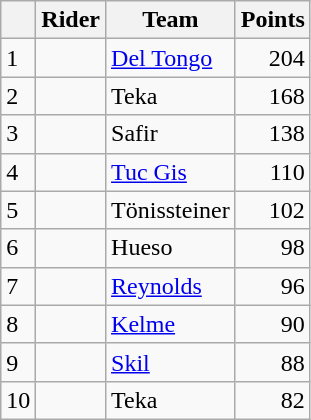<table class="wikitable">
<tr>
<th></th>
<th>Rider</th>
<th>Team</th>
<th>Points</th>
</tr>
<tr>
<td>1</td>
<td> </td>
<td><a href='#'>Del Tongo</a></td>
<td align=right>204</td>
</tr>
<tr>
<td>2</td>
<td></td>
<td>Teka</td>
<td align=right>168</td>
</tr>
<tr>
<td>3</td>
<td></td>
<td>Safir</td>
<td align=right>138</td>
</tr>
<tr>
<td>4</td>
<td></td>
<td><a href='#'>Tuc Gis</a></td>
<td align=right>110</td>
</tr>
<tr>
<td>5</td>
<td></td>
<td>Tönissteiner</td>
<td align=right>102</td>
</tr>
<tr>
<td>6</td>
<td></td>
<td>Hueso</td>
<td align=right>98</td>
</tr>
<tr>
<td>7</td>
<td></td>
<td><a href='#'>Reynolds</a></td>
<td align=right>96</td>
</tr>
<tr>
<td>8</td>
<td></td>
<td><a href='#'>Kelme</a></td>
<td align=right>90</td>
</tr>
<tr>
<td>9</td>
<td> </td>
<td><a href='#'>Skil</a></td>
<td align=right>88</td>
</tr>
<tr>
<td>10</td>
<td></td>
<td>Teka</td>
<td align=right>82</td>
</tr>
</table>
